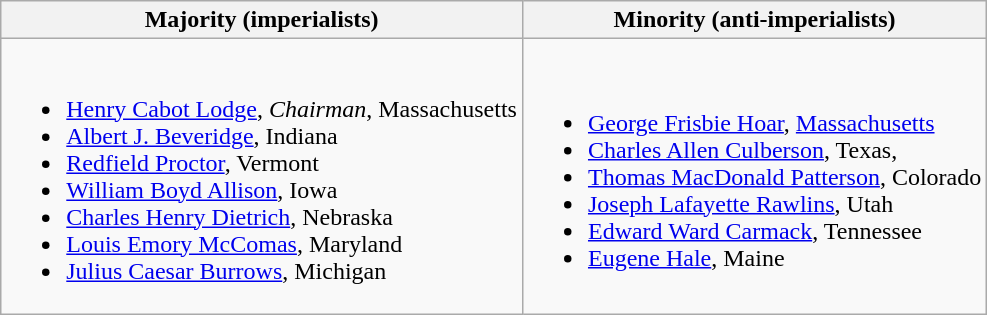<table class=wikitable>
<tr>
<th>Majority (imperialists)</th>
<th>Minority (anti-imperialists)</th>
</tr>
<tr>
<td><br><ul><li><a href='#'>Henry Cabot Lodge</a>, <em>Chairman</em>, Massachusetts</li><li><a href='#'>Albert J. Beveridge</a>, Indiana</li><li><a href='#'>Redfield Proctor</a>, Vermont</li><li><a href='#'>William Boyd Allison</a>, Iowa</li><li><a href='#'>Charles Henry Dietrich</a>, Nebraska</li><li><a href='#'>Louis Emory McComas</a>, Maryland</li><li><a href='#'>Julius Caesar Burrows</a>, Michigan</li></ul></td>
<td><br><ul><li><span><a href='#'>George Frisbie Hoar</a>, <a href='#'>Massachusetts</a></span></li><li><a href='#'>Charles Allen Culberson</a>, Texas,</li><li><a href='#'>Thomas MacDonald Patterson</a>, Colorado</li><li><a href='#'>Joseph Lafayette Rawlins</a>, Utah</li><li><a href='#'>Edward Ward Carmack</a>, Tennessee</li><li><span><a href='#'>Eugene Hale</a>, Maine</span></li></ul></td>
</tr>
</table>
